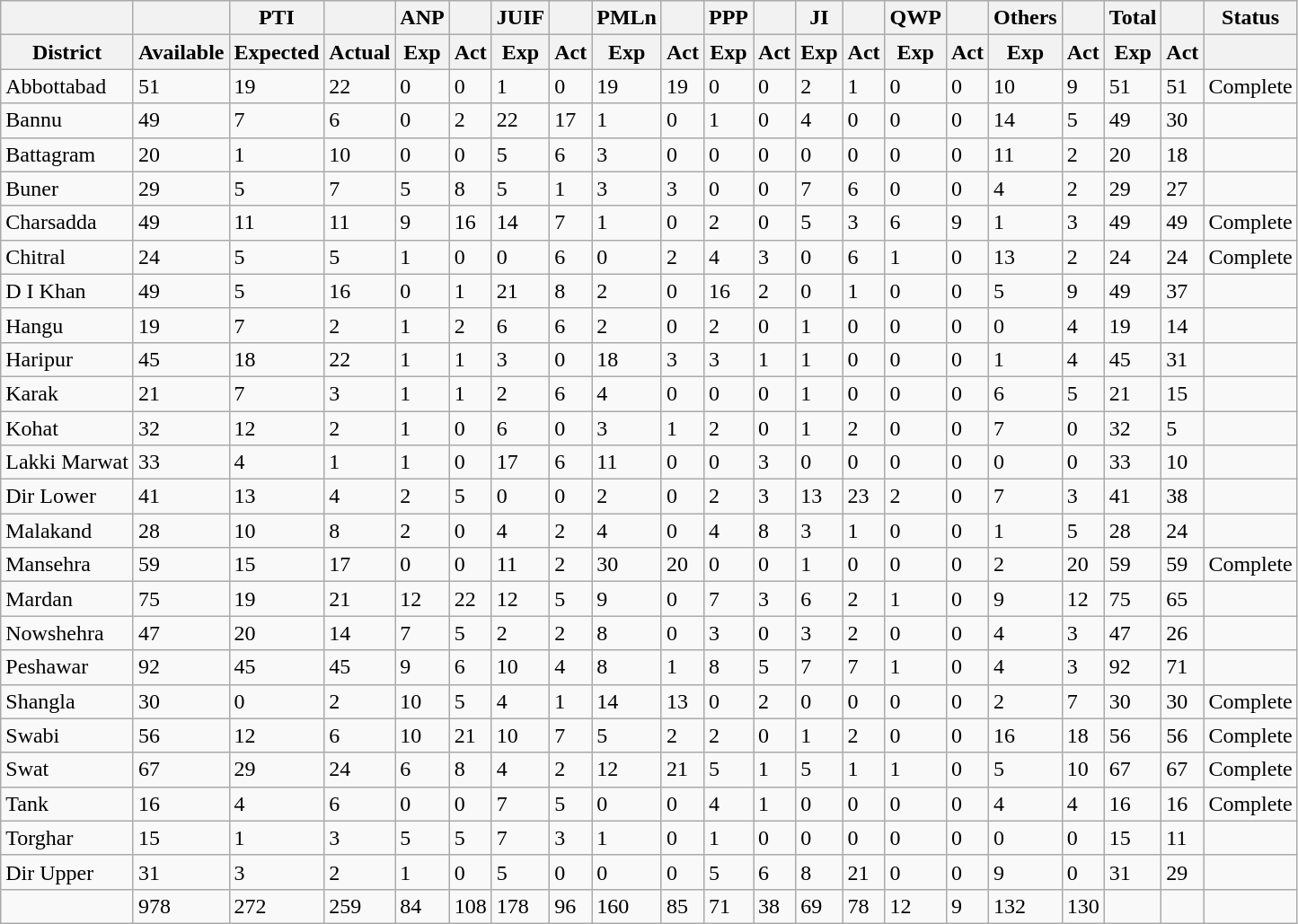<table class="wikitable">
<tr>
<th></th>
<th></th>
<th>PTI</th>
<th></th>
<th>ANP</th>
<th></th>
<th>JUIF</th>
<th></th>
<th>PMLn</th>
<th></th>
<th>PPP</th>
<th></th>
<th>JI</th>
<th></th>
<th>QWP</th>
<th></th>
<th>Others</th>
<th></th>
<th>Total</th>
<th></th>
<th>Status</th>
</tr>
<tr>
<th>District</th>
<th>Available</th>
<th>Expected</th>
<th>Actual</th>
<th>Exp</th>
<th>Act</th>
<th>Exp</th>
<th>Act</th>
<th>Exp</th>
<th>Act</th>
<th>Exp</th>
<th>Act</th>
<th>Exp</th>
<th>Act</th>
<th>Exp</th>
<th>Act</th>
<th>Exp</th>
<th>Act</th>
<th>Exp</th>
<th>Act</th>
<th></th>
</tr>
<tr>
<td>Abbottabad</td>
<td>51</td>
<td>19</td>
<td>22</td>
<td>0</td>
<td>0</td>
<td>1</td>
<td>0</td>
<td>19</td>
<td>19</td>
<td>0</td>
<td>0</td>
<td>2</td>
<td>1</td>
<td>0</td>
<td>0</td>
<td>10</td>
<td>9</td>
<td>51</td>
<td>51</td>
<td>Complete</td>
</tr>
<tr>
<td>Bannu</td>
<td>49</td>
<td>7</td>
<td>6</td>
<td>0</td>
<td>2</td>
<td>22</td>
<td>17</td>
<td>1</td>
<td>0</td>
<td>1</td>
<td>0</td>
<td>4</td>
<td>0</td>
<td>0</td>
<td>0</td>
<td>14</td>
<td>5</td>
<td>49</td>
<td>30</td>
<td></td>
</tr>
<tr>
<td>Battagram</td>
<td>20</td>
<td>1</td>
<td>10</td>
<td>0</td>
<td>0</td>
<td>5</td>
<td>6</td>
<td>3</td>
<td>0</td>
<td>0</td>
<td>0</td>
<td>0</td>
<td>0</td>
<td>0</td>
<td>0</td>
<td>11</td>
<td>2</td>
<td>20</td>
<td>18</td>
<td></td>
</tr>
<tr>
<td>Buner</td>
<td>29</td>
<td>5</td>
<td>7</td>
<td>5</td>
<td>8</td>
<td>5</td>
<td>1</td>
<td>3</td>
<td>3</td>
<td>0</td>
<td>0</td>
<td>7</td>
<td>6</td>
<td>0</td>
<td>0</td>
<td>4</td>
<td>2</td>
<td>29</td>
<td>27</td>
<td></td>
</tr>
<tr>
<td>Charsadda</td>
<td>49</td>
<td>11</td>
<td>11</td>
<td>9</td>
<td>16</td>
<td>14</td>
<td>7</td>
<td>1</td>
<td>0</td>
<td>2</td>
<td>0</td>
<td>5</td>
<td>3</td>
<td>6</td>
<td>9</td>
<td>1</td>
<td>3</td>
<td>49</td>
<td>49</td>
<td>Complete</td>
</tr>
<tr>
<td>Chitral</td>
<td>24</td>
<td>5</td>
<td>5</td>
<td>1</td>
<td>0</td>
<td>0</td>
<td>6</td>
<td>0</td>
<td>2</td>
<td>4</td>
<td>3</td>
<td>0</td>
<td>6</td>
<td>1</td>
<td>0</td>
<td>13</td>
<td>2</td>
<td>24</td>
<td>24</td>
<td>Complete</td>
</tr>
<tr>
<td>D I Khan</td>
<td>49</td>
<td>5</td>
<td>16</td>
<td>0</td>
<td>1</td>
<td>21</td>
<td>8</td>
<td>2</td>
<td>0</td>
<td>16</td>
<td>2</td>
<td>0</td>
<td>1</td>
<td>0</td>
<td>0</td>
<td>5</td>
<td>9</td>
<td>49</td>
<td>37</td>
<td></td>
</tr>
<tr>
<td>Hangu</td>
<td>19</td>
<td>7</td>
<td>2</td>
<td>1</td>
<td>2</td>
<td>6</td>
<td>6</td>
<td>2</td>
<td>0</td>
<td>2</td>
<td>0</td>
<td>1</td>
<td>0</td>
<td>0</td>
<td>0</td>
<td>0</td>
<td>4</td>
<td>19</td>
<td>14</td>
<td></td>
</tr>
<tr>
<td>Haripur</td>
<td>45</td>
<td>18</td>
<td>22</td>
<td>1</td>
<td>1</td>
<td>3</td>
<td>0</td>
<td>18</td>
<td>3</td>
<td>3</td>
<td>1</td>
<td>1</td>
<td>0</td>
<td>0</td>
<td>0</td>
<td>1</td>
<td>4</td>
<td>45</td>
<td>31</td>
<td></td>
</tr>
<tr>
<td>Karak</td>
<td>21</td>
<td>7</td>
<td>3</td>
<td>1</td>
<td>1</td>
<td>2</td>
<td>6</td>
<td>4</td>
<td>0</td>
<td>0</td>
<td>0</td>
<td>1</td>
<td>0</td>
<td>0</td>
<td>0</td>
<td>6</td>
<td>5</td>
<td>21</td>
<td>15</td>
<td></td>
</tr>
<tr>
<td>Kohat</td>
<td>32</td>
<td>12</td>
<td>2</td>
<td>1</td>
<td>0</td>
<td>6</td>
<td>0</td>
<td>3</td>
<td>1</td>
<td>2</td>
<td>0</td>
<td>1</td>
<td>2</td>
<td>0</td>
<td>0</td>
<td>7</td>
<td>0</td>
<td>32</td>
<td>5</td>
<td></td>
</tr>
<tr>
<td>Lakki Marwat</td>
<td>33</td>
<td>4</td>
<td>1</td>
<td>1</td>
<td>0</td>
<td>17</td>
<td>6</td>
<td>11</td>
<td>0</td>
<td>0</td>
<td>3</td>
<td>0</td>
<td>0</td>
<td>0</td>
<td>0</td>
<td>0</td>
<td>0</td>
<td>33</td>
<td>10</td>
<td></td>
</tr>
<tr>
<td>Dir Lower</td>
<td>41</td>
<td>13</td>
<td>4</td>
<td>2</td>
<td>5</td>
<td>0</td>
<td>0</td>
<td>2</td>
<td>0</td>
<td>2</td>
<td>3</td>
<td>13</td>
<td>23</td>
<td>2</td>
<td>0</td>
<td>7</td>
<td>3</td>
<td>41</td>
<td>38</td>
<td></td>
</tr>
<tr>
<td>Malakand</td>
<td>28</td>
<td>10</td>
<td>8</td>
<td>2</td>
<td>0</td>
<td>4</td>
<td>2</td>
<td>4</td>
<td>0</td>
<td>4</td>
<td>8</td>
<td>3</td>
<td>1</td>
<td>0</td>
<td>0</td>
<td>1</td>
<td>5</td>
<td>28</td>
<td>24</td>
<td></td>
</tr>
<tr>
<td>Mansehra</td>
<td>59</td>
<td>15</td>
<td>17</td>
<td>0</td>
<td>0</td>
<td>11</td>
<td>2</td>
<td>30</td>
<td>20</td>
<td>0</td>
<td>0</td>
<td>1</td>
<td>0</td>
<td>0</td>
<td>0</td>
<td>2</td>
<td>20</td>
<td>59</td>
<td>59</td>
<td>Complete</td>
</tr>
<tr>
<td>Mardan</td>
<td>75</td>
<td>19</td>
<td>21</td>
<td>12</td>
<td>22</td>
<td>12</td>
<td>5</td>
<td>9</td>
<td>0</td>
<td>7</td>
<td>3</td>
<td>6</td>
<td>2</td>
<td>1</td>
<td>0</td>
<td>9</td>
<td>12</td>
<td>75</td>
<td>65</td>
<td></td>
</tr>
<tr>
<td>Nowshehra</td>
<td>47</td>
<td>20</td>
<td>14</td>
<td>7</td>
<td>5</td>
<td>2</td>
<td>2</td>
<td>8</td>
<td>0</td>
<td>3</td>
<td>0</td>
<td>3</td>
<td>2</td>
<td>0</td>
<td>0</td>
<td>4</td>
<td>3</td>
<td>47</td>
<td>26</td>
<td></td>
</tr>
<tr>
<td>Peshawar</td>
<td>92</td>
<td>45</td>
<td>45</td>
<td>9</td>
<td>6</td>
<td>10</td>
<td>4</td>
<td>8</td>
<td>1</td>
<td>8</td>
<td>5</td>
<td>7</td>
<td>7</td>
<td>1</td>
<td>0</td>
<td>4</td>
<td>3</td>
<td>92</td>
<td>71</td>
<td></td>
</tr>
<tr>
<td>Shangla</td>
<td>30</td>
<td>0</td>
<td>2</td>
<td>10</td>
<td>5</td>
<td>4</td>
<td>1</td>
<td>14</td>
<td>13</td>
<td>0</td>
<td>2</td>
<td>0</td>
<td>0</td>
<td>0</td>
<td>0</td>
<td>2</td>
<td>7</td>
<td>30</td>
<td>30</td>
<td>Complete</td>
</tr>
<tr>
<td>Swabi</td>
<td>56</td>
<td>12</td>
<td>6</td>
<td>10</td>
<td>21</td>
<td>10</td>
<td>7</td>
<td>5</td>
<td>2</td>
<td>2</td>
<td>0</td>
<td>1</td>
<td>2</td>
<td>0</td>
<td>0</td>
<td>16</td>
<td>18</td>
<td>56</td>
<td>56</td>
<td>Complete</td>
</tr>
<tr>
<td>Swat</td>
<td>67</td>
<td>29</td>
<td>24</td>
<td>6</td>
<td>8</td>
<td>4</td>
<td>2</td>
<td>12</td>
<td>21</td>
<td>5</td>
<td>1</td>
<td>5</td>
<td>1</td>
<td>1</td>
<td>0</td>
<td>5</td>
<td>10</td>
<td>67</td>
<td>67</td>
<td>Complete</td>
</tr>
<tr>
<td>Tank</td>
<td>16</td>
<td>4</td>
<td>6</td>
<td>0</td>
<td>0</td>
<td>7</td>
<td>5</td>
<td>0</td>
<td>0</td>
<td>4</td>
<td>1</td>
<td>0</td>
<td>0</td>
<td>0</td>
<td>0</td>
<td>4</td>
<td>4</td>
<td>16</td>
<td>16</td>
<td>Complete</td>
</tr>
<tr>
<td>Torghar</td>
<td>15</td>
<td>1</td>
<td>3</td>
<td>5</td>
<td>5</td>
<td>7</td>
<td>3</td>
<td>1</td>
<td>0</td>
<td>1</td>
<td>0</td>
<td>0</td>
<td>0</td>
<td>0</td>
<td>0</td>
<td>0</td>
<td>0</td>
<td>15</td>
<td>11</td>
<td></td>
</tr>
<tr>
<td>Dir Upper</td>
<td>31</td>
<td>3</td>
<td>2</td>
<td>1</td>
<td>0</td>
<td>5</td>
<td>0</td>
<td>0</td>
<td>0</td>
<td>5</td>
<td>6</td>
<td>8</td>
<td>21</td>
<td>0</td>
<td>0</td>
<td>9</td>
<td>0</td>
<td>31</td>
<td>29</td>
<td></td>
</tr>
<tr>
<td></td>
<td>978</td>
<td>272</td>
<td>259</td>
<td>84</td>
<td>108</td>
<td>178</td>
<td>96</td>
<td>160</td>
<td>85</td>
<td>71</td>
<td>38</td>
<td>69</td>
<td>78</td>
<td>12</td>
<td>9</td>
<td>132</td>
<td>130</td>
<td></td>
<td></td>
<td></td>
</tr>
</table>
